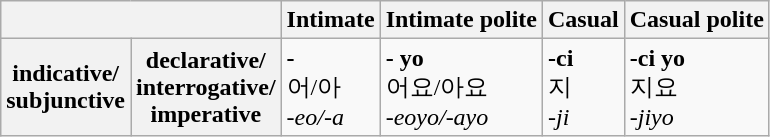<table class="wikitable">
<tr>
<th colspan=2></th>
<th>Intimate</th>
<th>Intimate polite</th>
<th>Casual</th>
<th>Casual polite</th>
</tr>
<tr>
<th>indicative/<br>subjunctive</th>
<th>declarative/<br>interrogative/<br>imperative</th>
<td><strong>-</strong><br>어/아<br><em>-eo/-a</em></td>
<td><strong>- yo</strong><br>어요/아요<br><em>-eoyo/-ayo</em></td>
<td><strong>-ci</strong><br>지<br><em>-ji</em></td>
<td><strong>-ci yo</strong><br>지요<br><em>-jiyo</em></td>
</tr>
</table>
